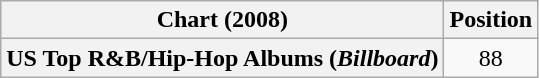<table class="wikitable plainrowheaders" style="text-align:center">
<tr>
<th scope="col">Chart (2008)</th>
<th scope="col">Position</th>
</tr>
<tr>
<th scope="row">US Top R&B/Hip-Hop Albums (<em>Billboard</em>)</th>
<td>88</td>
</tr>
</table>
